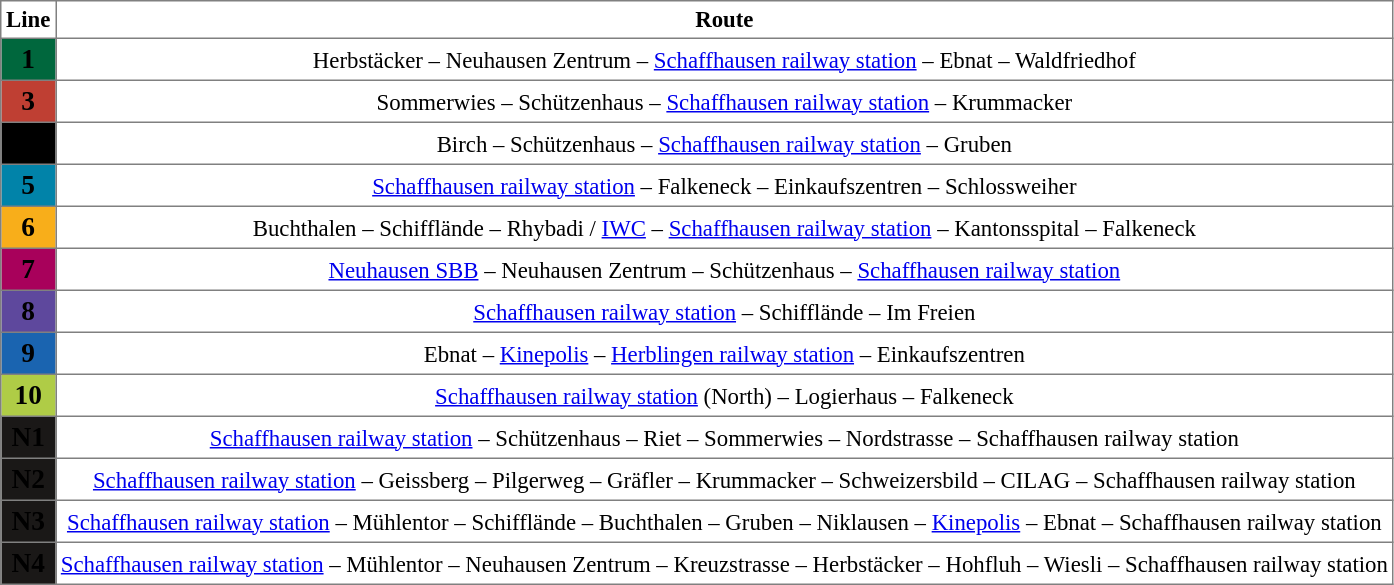<table border="1" cellspacing="0" cellpadding="3" style="border-collapse:collapse; font-size:95%; margin-left:10px; margin-bottom:5px;">
<tr>
<th>Line</th>
<th>Route</th>
</tr>
<tr align=center>
<td bgcolor=#00673d><span><big><strong>1</strong></big></span></td>
<td>Herbstäcker – Neuhausen Zentrum – <a href='#'>Schaffhausen railway station</a> – Ebnat – Waldfriedhof</td>
</tr>
<tr align=center>
<td bgcolor=#bf3f33><span><big><strong>3</strong></big></span></td>
<td>Sommerwies – Schützenhaus – <a href='#'>Schaffhausen railway station</a> – Krummacker</td>
</tr>
<tr align=center>
<td bgcolor=#000000><span><big><strong>4</strong></big></span></td>
<td>Birch – Schützenhaus – <a href='#'>Schaffhausen railway station</a> – Gruben</td>
</tr>
<tr align=center>
<td bgcolor=#0183a9><span><big><strong>5</strong></big></span></td>
<td><a href='#'>Schaffhausen railway station</a> – Falkeneck – Einkaufszentren – Schlossweiher</td>
</tr>
<tr align=center>
<td bgcolor=#f8ae1a><span><big><strong>6</strong></big></span></td>
<td>Buchthalen – Schifflände – Rhybadi / <a href='#'>IWC</a> – <a href='#'>Schaffhausen railway station</a> – Kantonsspital – Falkeneck</td>
</tr>
<tr align=center>
<td bgcolor=#a8015b><span><big><strong>7</strong></big></span></td>
<td><a href='#'>Neuhausen SBB</a> – Neuhausen Zentrum – Schützenhaus – <a href='#'>Schaffhausen railway station</a></td>
</tr>
<tr align=center>
<td bgcolor=#5e489d><span><big><strong>8</strong></big></span></td>
<td><a href='#'>Schaffhausen railway station</a> – Schifflände – Im Freien</td>
</tr>
<tr align=center>
<td bgcolor=#1a64b0><span><big><strong>9</strong></big></span></td>
<td>Ebnat – <a href='#'>Kinepolis</a> – <a href='#'>Herblingen railway station</a> – Einkaufszentren</td>
</tr>
<tr align=center>
<td bgcolor=#afcc46><span><big><strong>10</strong></big></span></td>
<td><a href='#'>Schaffhausen railway station</a> (North) – Logierhaus – Falkeneck</td>
</tr>
<tr align=center>
<td bgcolor=#1A1817><span><big><strong>N1</strong></big></span></td>
<td><a href='#'>Schaffhausen railway station</a> – Schützenhaus – Riet – Sommerwies – Nordstrasse – Schaffhausen railway station</td>
</tr>
<tr align=center>
<td bgcolor=#1A1817><span><big><strong>N2</strong></big></span></td>
<td><a href='#'>Schaffhausen railway station</a> – Geissberg – Pilgerweg – Gräfler – Krummacker – Schweizersbild – CILAG – Schaffhausen railway station</td>
</tr>
<tr align=center>
<td bgcolor=#1A1817><span><big><strong>N3</strong></big></span></td>
<td><a href='#'>Schaffhausen railway station</a> – Mühlentor – Schifflände – Buchthalen – Gruben – Niklausen – <a href='#'>Kinepolis</a> – Ebnat – Schaffhausen railway station</td>
</tr>
<tr align=center>
<td bgcolor=#1A1817><span><big><strong>N4</strong></big></span></td>
<td><a href='#'>Schaffhausen railway station</a> – Mühlentor – Neuhausen Zentrum – Kreuzstrasse – Herbstäcker – Hohfluh – Wiesli – Schaffhausen railway station</td>
</tr>
</table>
